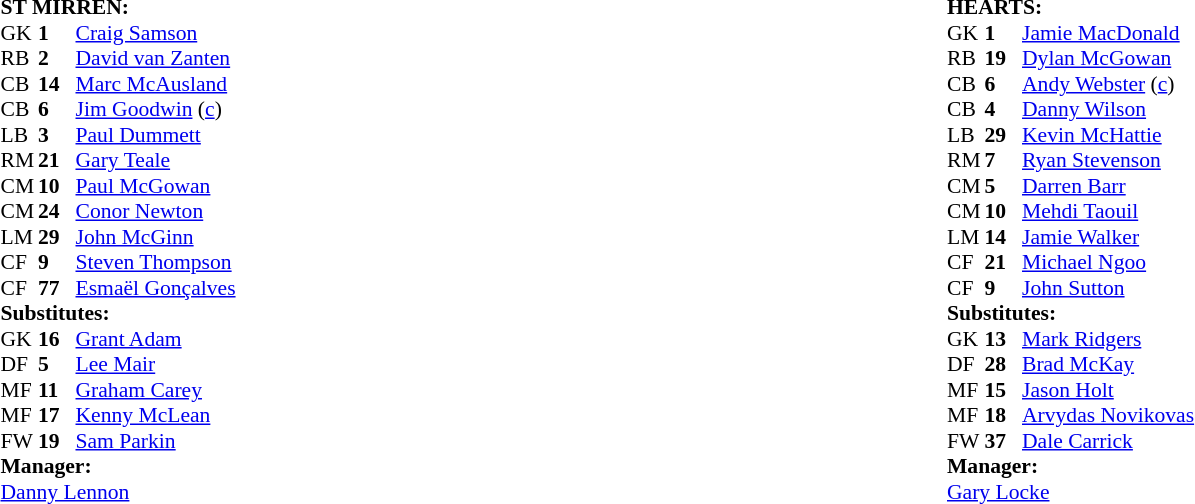<table style="width:100%;">
<tr>
<td style="vertical-align:top; width:50%;"><br><table style="font-size: 90%" cellspacing="0" cellpadding="0">
<tr>
<td colspan="4"><strong>ST MIRREN:</strong></td>
</tr>
<tr>
<th width="25"></th>
<th width="25"></th>
</tr>
<tr>
<td>GK</td>
<td><strong>1</strong></td>
<td> <a href='#'>Craig Samson</a></td>
</tr>
<tr>
<td>RB</td>
<td><strong>2</strong></td>
<td> <a href='#'>David van Zanten</a></td>
</tr>
<tr>
<td>CB</td>
<td><strong>14</strong></td>
<td> <a href='#'>Marc McAusland</a></td>
</tr>
<tr>
<td>CB</td>
<td><strong>6</strong></td>
<td> <a href='#'>Jim Goodwin</a> (<a href='#'>c</a>)</td>
</tr>
<tr>
<td>LB</td>
<td><strong>3</strong></td>
<td> <a href='#'>Paul Dummett</a></td>
</tr>
<tr>
<td>RM</td>
<td><strong>21</strong></td>
<td> <a href='#'>Gary Teale</a></td>
<td></td>
</tr>
<tr>
<td>CM</td>
<td><strong>10</strong></td>
<td> <a href='#'>Paul McGowan</a></td>
</tr>
<tr>
<td>CM</td>
<td><strong>24</strong></td>
<td> <a href='#'>Conor Newton</a></td>
</tr>
<tr>
<td>LM</td>
<td><strong>29</strong></td>
<td> <a href='#'>John McGinn</a></td>
<td></td>
<td></td>
</tr>
<tr>
<td>CF</td>
<td><strong>9</strong></td>
<td> <a href='#'>Steven Thompson</a></td>
<td></td>
<td></td>
</tr>
<tr>
<td>CF</td>
<td><strong>77</strong></td>
<td> <a href='#'>Esmaël Gonçalves</a></td>
<td></td>
<td></td>
</tr>
<tr>
<td colspan=4><strong>Substitutes:</strong></td>
</tr>
<tr>
<td>GK</td>
<td><strong>16</strong></td>
<td> <a href='#'>Grant Adam</a></td>
</tr>
<tr>
<td>DF</td>
<td><strong>5</strong></td>
<td> <a href='#'>Lee Mair</a></td>
<td></td>
<td></td>
</tr>
<tr>
<td>MF</td>
<td><strong>11</strong></td>
<td> <a href='#'>Graham Carey</a></td>
<td></td>
<td></td>
</tr>
<tr>
<td>MF</td>
<td><strong>17</strong></td>
<td> <a href='#'>Kenny McLean</a></td>
</tr>
<tr>
<td>FW</td>
<td><strong>19</strong></td>
<td> <a href='#'>Sam Parkin</a></td>
<td></td>
<td></td>
</tr>
<tr>
<td colspan=4><strong>Manager:</strong></td>
</tr>
<tr>
<td colspan="4"> <a href='#'>Danny Lennon</a></td>
</tr>
</table>
</td>
<td style="vertical-align:top; width:50%;"><br><table style="font-size: 90%" cellspacing="0" cellpadding="0">
<tr>
<td colspan="4"><strong>HEARTS:</strong></td>
</tr>
<tr>
<th width="25"></th>
<th width="25"></th>
</tr>
<tr>
<td>GK</td>
<td><strong>1</strong></td>
<td> <a href='#'>Jamie MacDonald</a></td>
</tr>
<tr>
<td>RB</td>
<td><strong>19</strong></td>
<td> <a href='#'>Dylan McGowan</a></td>
</tr>
<tr>
<td>CB</td>
<td><strong>6</strong></td>
<td> <a href='#'>Andy Webster</a> (<a href='#'>c</a>)</td>
</tr>
<tr>
<td>CB</td>
<td><strong>4</strong></td>
<td> <a href='#'>Danny Wilson</a></td>
</tr>
<tr>
<td>LB</td>
<td><strong>29</strong></td>
<td> <a href='#'>Kevin McHattie</a></td>
</tr>
<tr>
<td>RM</td>
<td><strong>7</strong></td>
<td> <a href='#'>Ryan Stevenson</a></td>
<td></td>
</tr>
<tr>
<td>CM</td>
<td><strong>5</strong></td>
<td> <a href='#'>Darren Barr</a></td>
<td></td>
<td></td>
</tr>
<tr>
<td>CM</td>
<td><strong>10</strong></td>
<td> <a href='#'>Mehdi Taouil</a></td>
<td></td>
<td></td>
</tr>
<tr>
<td>LM</td>
<td><strong>14</strong></td>
<td> <a href='#'>Jamie Walker</a></td>
<td></td>
<td></td>
</tr>
<tr>
<td>CF</td>
<td><strong>21</strong></td>
<td> <a href='#'>Michael Ngoo</a></td>
<td></td>
</tr>
<tr>
<td>CF</td>
<td><strong>9</strong></td>
<td> <a href='#'>John Sutton</a></td>
<td></td>
</tr>
<tr>
<td colspan=4><strong>Substitutes:</strong></td>
</tr>
<tr>
<td>GK</td>
<td><strong>13</strong></td>
<td> <a href='#'>Mark Ridgers</a></td>
</tr>
<tr>
<td>DF</td>
<td><strong>28</strong></td>
<td> <a href='#'>Brad McKay</a></td>
</tr>
<tr>
<td>MF</td>
<td><strong>15</strong></td>
<td> <a href='#'>Jason Holt</a></td>
<td></td>
<td></td>
</tr>
<tr>
<td>MF</td>
<td><strong>18</strong></td>
<td> <a href='#'>Arvydas Novikovas</a></td>
<td></td>
<td></td>
</tr>
<tr>
<td>FW</td>
<td><strong>37</strong></td>
<td> <a href='#'>Dale Carrick</a></td>
<td></td>
<td></td>
</tr>
<tr>
<td colspan=4><strong>Manager:</strong></td>
</tr>
<tr>
<td colspan="4"> <a href='#'>Gary Locke</a></td>
</tr>
</table>
</td>
</tr>
</table>
